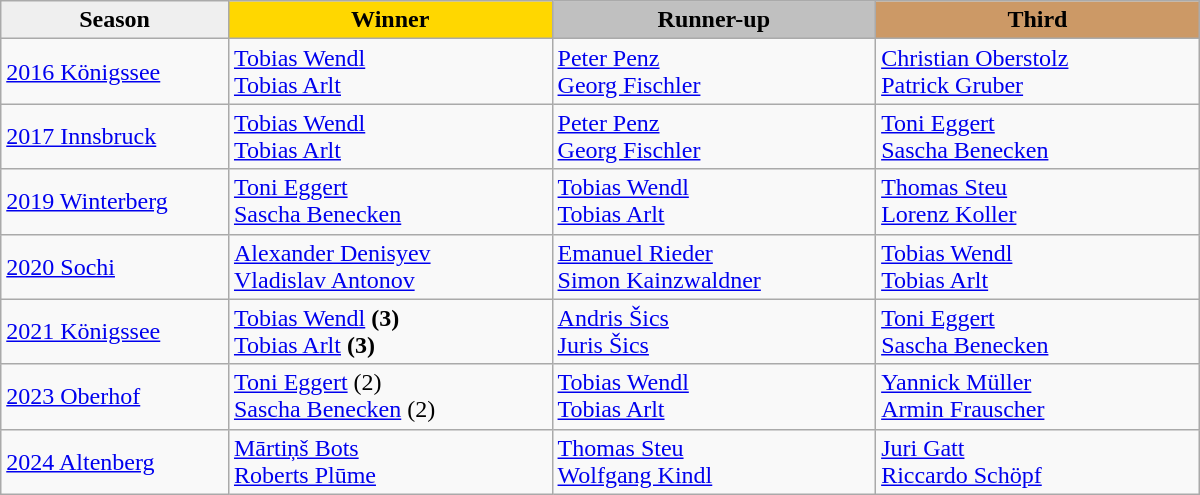<table class="wikitable sortable" style="width:800px;">
<tr>
<th style="width:19%; background:#efefef;">Season</th>
<th style="width:27%; background:gold">Winner</th>
<th style="width:27%; background:silver">Runner-up</th>
<th style="width:27%; background:#CC9966">Third</th>
</tr>
<tr>
<td><a href='#'>2016 Königssee</a></td>
<td><a href='#'>Tobias Wendl</a><br><a href='#'>Tobias Arlt</a><br></td>
<td><a href='#'>Peter Penz</a><br><a href='#'>Georg Fischler</a><br></td>
<td><a href='#'>Christian Oberstolz</a><br><a href='#'>Patrick Gruber</a><br></td>
</tr>
<tr>
<td><a href='#'>2017 Innsbruck</a></td>
<td><a href='#'>Tobias Wendl</a><br><a href='#'>Tobias Arlt</a><br></td>
<td><a href='#'>Peter Penz</a><br><a href='#'>Georg Fischler</a><br></td>
<td><a href='#'>Toni Eggert</a><br><a href='#'>Sascha Benecken</a><br></td>
</tr>
<tr>
<td><a href='#'>2019 Winterberg</a></td>
<td><a href='#'>Toni Eggert</a><br><a href='#'>Sascha Benecken</a><br></td>
<td><a href='#'>Tobias Wendl</a><br><a href='#'>Tobias Arlt</a><br></td>
<td><a href='#'>Thomas Steu</a><br><a href='#'>Lorenz Koller</a><br></td>
</tr>
<tr>
<td><a href='#'>2020 Sochi</a></td>
<td><a href='#'>Alexander Denisyev</a><br><a href='#'>Vladislav Antonov</a><br></td>
<td><a href='#'>Emanuel Rieder</a><br><a href='#'>Simon Kainzwaldner</a><br></td>
<td><a href='#'>Tobias Wendl</a><br><a href='#'>Tobias Arlt</a><br></td>
</tr>
<tr>
<td><a href='#'>2021 Königssee</a></td>
<td><a href='#'>Tobias Wendl</a> <strong>(3)</strong><br><a href='#'>Tobias Arlt</a> <strong>(3)</strong><br></td>
<td><a href='#'>Andris Šics</a><br><a href='#'>Juris Šics</a><br></td>
<td><a href='#'>Toni Eggert</a><br><a href='#'>Sascha Benecken</a><br></td>
</tr>
<tr>
<td><a href='#'>2023 Oberhof</a></td>
<td><a href='#'>Toni Eggert</a> (2)<br><a href='#'>Sascha Benecken</a> (2)<br></td>
<td><a href='#'>Tobias Wendl</a><br><a href='#'>Tobias Arlt</a><br></td>
<td><a href='#'>Yannick Müller</a><br><a href='#'>Armin Frauscher</a><br></td>
</tr>
<tr>
<td><a href='#'>2024 Altenberg</a></td>
<td><a href='#'>Mārtiņš Bots</a><br><a href='#'>Roberts Plūme</a><br></td>
<td><a href='#'>Thomas Steu</a><br><a href='#'>Wolfgang Kindl</a><br></td>
<td><a href='#'>Juri Gatt</a><br><a href='#'>Riccardo Schöpf</a><br></td>
</tr>
</table>
